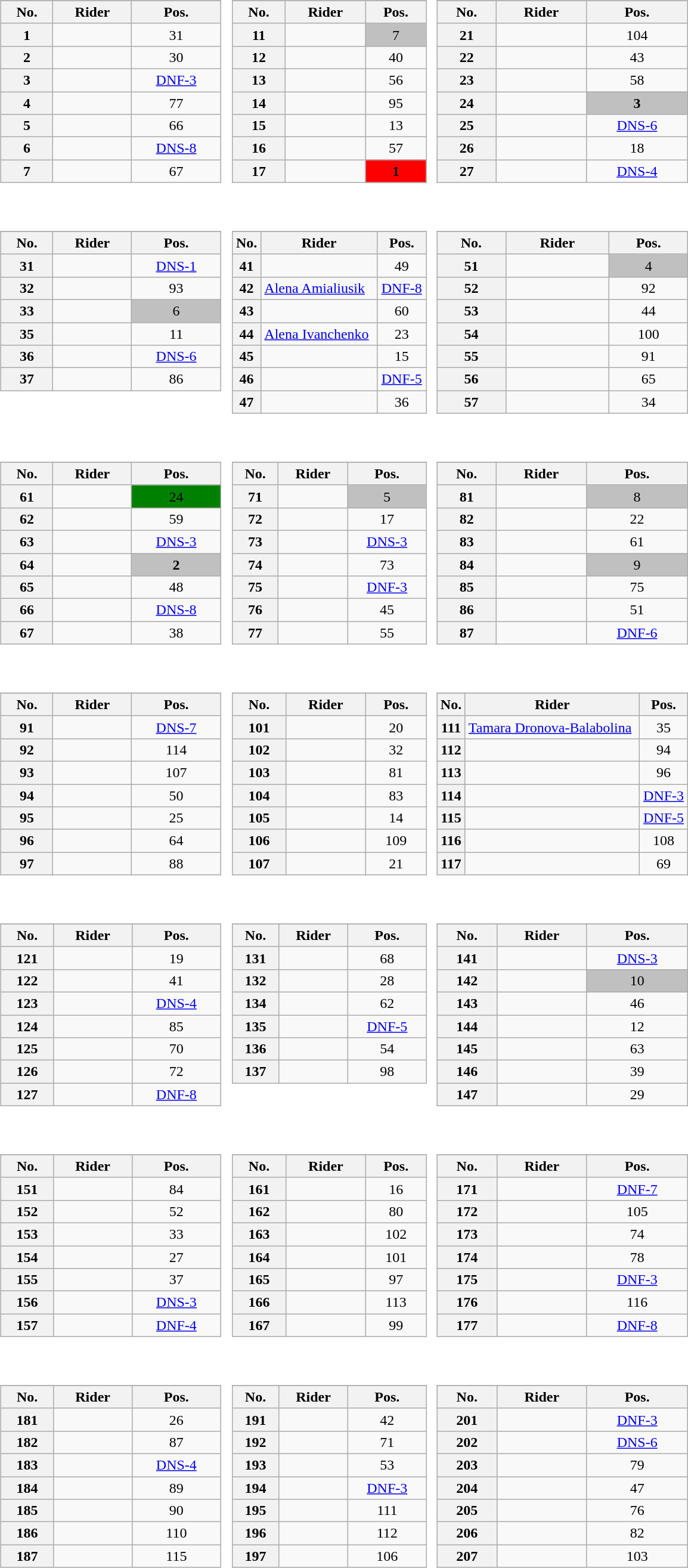<table>
<tr valign="top">
<td style="width:33%;"><br><table class="wikitable plainrowheaders" style="text-align:center; width:97%">
<tr>
</tr>
<tr style="text-align:center;">
<th scope="col">No.</th>
<th scope="col">Rider</th>
<th scope="col">Pos.</th>
</tr>
<tr>
<th scope="row" style="text-align:center;">1</th>
<td style="text-align:left;"></td>
<td>31</td>
</tr>
<tr>
<th scope="row" style="text-align:center;">2</th>
<td style="text-align:left;"></td>
<td>30</td>
</tr>
<tr>
<th scope="row" style="text-align:center;">3</th>
<td style="text-align:left;"></td>
<td><a href='#'>DNF-3</a></td>
</tr>
<tr>
<th scope="row" style="text-align:center;">4</th>
<td style="text-align:left;"></td>
<td>77</td>
</tr>
<tr>
<th scope="row" style="text-align:center;">5</th>
<td style="text-align:left;"></td>
<td>66</td>
</tr>
<tr>
<th scope="row" style="text-align:center;">6</th>
<td style="text-align:left;"></td>
<td><a href='#'>DNS-8</a></td>
</tr>
<tr>
<th scope="row" style="text-align:center;">7</th>
<td style="text-align:left;"></td>
<td>67</td>
</tr>
</table>
</td>
<td><br><table class="wikitable plainrowheaders" style="text-align:center; width:97%">
<tr>
</tr>
<tr style="text-align:center;">
<th scope="col">No.</th>
<th scope="col">Rider</th>
<th scope="col">Pos.</th>
</tr>
<tr>
<th scope="row" style="text-align:center;">11</th>
<td style="text-align:left;"></td>
<td style="text-align:center; background:silver;">7</td>
</tr>
<tr>
<th scope="row" style="text-align:center;">12</th>
<td style="text-align:left;"></td>
<td>40</td>
</tr>
<tr>
<th scope="row" style="text-align:center;">13</th>
<td style="text-align:left;"></td>
<td>56</td>
</tr>
<tr>
<th scope="row" style="text-align:center;">14</th>
<td style="text-align:left;"></td>
<td>95</td>
</tr>
<tr>
<th scope="row" style="text-align:center;">15</th>
<td style="text-align:left;"></td>
<td>13</td>
</tr>
<tr>
<th scope="row" style="text-align:center;">16</th>
<td style="text-align:left;"></td>
<td>57</td>
</tr>
<tr>
<th scope="row" style="text-align:center;">17</th>
<td style="text-align:left;"> </td>
<td style="text-align:center; background:red;"><strong>1</strong></td>
</tr>
</table>
</td>
<td><br><table class="wikitable plainrowheaders" style="text-align:center; width:97%">
<tr>
</tr>
<tr style="text-align:center;">
<th scope="col">No.</th>
<th scope="col">Rider</th>
<th scope="col">Pos.</th>
</tr>
<tr>
<th scope="row" style="text-align:center;">21</th>
<td style="text-align:left;"></td>
<td>104</td>
</tr>
<tr>
<th scope="row" style="text-align:center;">22</th>
<td style="text-align:left;"></td>
<td>43</td>
</tr>
<tr>
<th scope="row" style="text-align:center;">23</th>
<td style="text-align:left;"></td>
<td>58</td>
</tr>
<tr>
<th scope="row" style="text-align:center;">24</th>
<td style="text-align:left;"></td>
<td style="text-align:center; background:silver;"><strong>3</strong></td>
</tr>
<tr>
<th scope="row" style="text-align:center;">25</th>
<td style="text-align:left;"></td>
<td><a href='#'>DNS-6</a></td>
</tr>
<tr>
<th scope="row" style="text-align:center;">26</th>
<td style="text-align:left;"></td>
<td>18</td>
</tr>
<tr>
<th scope="row" style="text-align:center;">27</th>
<td style="text-align:left;"></td>
<td><a href='#'>DNS-4</a></td>
</tr>
</table>
</td>
<td></td>
</tr>
<tr valign="top">
<td style="width:33%;"><br><table class="wikitable plainrowheaders" style="text-align:center; width:97%">
<tr>
</tr>
<tr style="text-align:center;">
<th scope="col">No.</th>
<th scope="col">Rider</th>
<th scope="col">Pos.</th>
</tr>
<tr>
<th scope="row" style="text-align:center;">31</th>
<td style="text-align:left;"></td>
<td><a href='#'>DNS-1</a></td>
</tr>
<tr>
<th scope="row" style="text-align:center;">32</th>
<td style="text-align:left;"></td>
<td>93</td>
</tr>
<tr>
<th scope="row" style="text-align:center;">33</th>
<td style="text-align:left;"></td>
<td style="text-align:center; background:silver;">6</td>
</tr>
<tr>
<th scope="row" style="text-align:center;">35</th>
<td style="text-align:left;"></td>
<td>11</td>
</tr>
<tr>
<th scope="row" style="text-align:center;">36</th>
<td style="text-align:left;"></td>
<td><a href='#'>DNS-6</a></td>
</tr>
<tr>
<th scope="row" style="text-align:center;">37</th>
<td style="text-align:left;"></td>
<td>86</td>
</tr>
</table>
</td>
<td><br><table class="wikitable plainrowheaders" style="text-align:center; width:97%">
<tr>
</tr>
<tr style="text-align:center;">
<th scope="col">No.</th>
<th scope="col">Rider</th>
<th scope="col">Pos.</th>
</tr>
<tr>
<th scope="row" style="text-align:center;">41</th>
<td style="text-align:left;"></td>
<td>49</td>
</tr>
<tr>
<th scope="row" style="text-align:center;">42</th>
<td style="text-align:left;"> <a href='#'>Alena Amialiusik</a></td>
<td><a href='#'>DNF-8</a></td>
</tr>
<tr>
<th scope="row" style="text-align:center;">43</th>
<td style="text-align:left;"></td>
<td>60</td>
</tr>
<tr>
<th scope="row" style="text-align:center;">44</th>
<td style="text-align:left;"> <a href='#'>Alena Ivanchenko</a></td>
<td>23</td>
</tr>
<tr>
<th scope="row" style="text-align:center;">45</th>
<td style="text-align:left;"></td>
<td>15</td>
</tr>
<tr>
<th scope="row" style="text-align:center;">46</th>
<td style="text-align:left;"></td>
<td><a href='#'>DNF-5</a></td>
</tr>
<tr>
<th scope="row" style="text-align:center;">47</th>
<td style="text-align:left;"></td>
<td>36</td>
</tr>
</table>
</td>
<td><br><table class="wikitable plainrowheaders" style="text-align:center; width:97%">
<tr>
</tr>
<tr style="text-align:center;">
<th scope="col">No.</th>
<th scope="col">Rider</th>
<th scope="col">Pos.</th>
</tr>
<tr>
<th scope="row" style="text-align:center;">51</th>
<td style="text-align:left;"></td>
<td style="text-align:center; background:silver;">4</td>
</tr>
<tr>
<th scope="row" style="text-align:center;">52</th>
<td style="text-align:left;"></td>
<td>92</td>
</tr>
<tr>
<th scope="row" style="text-align:center;">53</th>
<td style="text-align:left;"></td>
<td>44</td>
</tr>
<tr>
<th scope="row" style="text-align:center;">54</th>
<td style="text-align:left;"></td>
<td>100</td>
</tr>
<tr>
<th scope="row" style="text-align:center;">55</th>
<td style="text-align:left;"></td>
<td>91</td>
</tr>
<tr>
<th scope="row" style="text-align:center;">56</th>
<td style="text-align:left;"></td>
<td>65</td>
</tr>
<tr>
<th scope="row" style="text-align:center;">57</th>
<td style="text-align:left;"></td>
<td>34</td>
</tr>
</table>
</td>
<td></td>
</tr>
<tr valign="top">
<td style="width:33%;"><br><table class="wikitable plainrowheaders" style="text-align:center; width:97%">
<tr>
</tr>
<tr style="text-align:center;">
<th scope="col">No.</th>
<th scope="col">Rider</th>
<th scope="col">Pos.</th>
</tr>
<tr>
<th scope="row" style="text-align:center;">61</th>
<td style="text-align:left;"> </td>
<td style="text-align:center; background:#008000;">24</td>
</tr>
<tr>
<th scope="row" style="text-align:center;">62</th>
<td style="text-align:left;"></td>
<td>59</td>
</tr>
<tr>
<th scope="row" style="text-align:center;">63</th>
<td style="text-align:left;"></td>
<td><a href='#'>DNS-3</a></td>
</tr>
<tr>
<th scope="row" style="text-align:center;">64</th>
<td style="text-align:left;"></td>
<td style="text-align:center; background:silver;"><strong>2</strong></td>
</tr>
<tr>
<th scope="row" style="text-align:center;">65</th>
<td style="text-align:left;"></td>
<td>48</td>
</tr>
<tr>
<th scope="row" style="text-align:center;">66</th>
<td style="text-align:left;"></td>
<td><a href='#'>DNS-8</a></td>
</tr>
<tr>
<th scope="row" style="text-align:center;">67</th>
<td style="text-align:left;"></td>
<td>38</td>
</tr>
</table>
</td>
<td><br><table class="wikitable plainrowheaders" style="text-align:center; width:97%">
<tr>
</tr>
<tr style="text-align:center;">
<th scope="col">No.</th>
<th scope="col">Rider</th>
<th scope="col">Pos.</th>
</tr>
<tr>
<th scope="row" style="text-align:center;">71</th>
<td style="text-align:left;"></td>
<td style="text-align:center; background:silver;">5</td>
</tr>
<tr>
<th scope="row" style="text-align:center;">72</th>
<td style="text-align:left;"></td>
<td>17</td>
</tr>
<tr>
<th scope="row" style="text-align:center;">73</th>
<td style="text-align:left;"></td>
<td><a href='#'>DNS-3</a></td>
</tr>
<tr>
<th scope="row" style="text-align:center;">74</th>
<td style="text-align:left;"></td>
<td>73</td>
</tr>
<tr>
<th scope="row" style="text-align:center;">75</th>
<td style="text-align:left;"></td>
<td><a href='#'>DNF-3</a></td>
</tr>
<tr>
<th scope="row" style="text-align:center;">76</th>
<td style="text-align:left;"></td>
<td>45</td>
</tr>
<tr>
<th scope="row" style="text-align:center;">77</th>
<td style="text-align:left;"></td>
<td>55</td>
</tr>
</table>
</td>
<td><br><table class="wikitable plainrowheaders" style="text-align:center; width:97%">
<tr>
</tr>
<tr style="text-align:center;">
<th scope="col">No.</th>
<th scope="col">Rider</th>
<th scope="col">Pos.</th>
</tr>
<tr>
<th scope="row" style="text-align:center;">81</th>
<td style="text-align:left;"></td>
<td style="text-align:center; background:silver;">8</td>
</tr>
<tr>
<th scope="row" style="text-align:center;">82</th>
<td style="text-align:left;"></td>
<td>22</td>
</tr>
<tr>
<th scope="row" style="text-align:center;">83</th>
<td style="text-align:left;"></td>
<td>61</td>
</tr>
<tr>
<th scope="row" style="text-align:center;">84</th>
<td style="text-align:left;"></td>
<td style="text-align:center; background:silver;">9</td>
</tr>
<tr>
<th scope="row" style="text-align:center;">85</th>
<td style="text-align:left;"></td>
<td>75</td>
</tr>
<tr>
<th scope="row" style="text-align:center;">86</th>
<td style="text-align:left;"></td>
<td>51</td>
</tr>
<tr>
<th scope="row" style="text-align:center;">87</th>
<td style="text-align:left;"></td>
<td><a href='#'>DNF-6</a></td>
</tr>
</table>
</td>
<td></td>
</tr>
<tr valign="top">
<td style="width:33%;"><br><table class="wikitable plainrowheaders" style="text-align:center; width:97%">
<tr>
</tr>
<tr style="text-align:center;">
<th scope="col">No.</th>
<th scope="col">Rider</th>
<th scope="col">Pos.</th>
</tr>
<tr>
<th scope="row" style="text-align:center;">91</th>
<td style="text-align:left;"></td>
<td><a href='#'>DNS-7</a></td>
</tr>
<tr>
<th scope="row" style="text-align:center;">92</th>
<td style="text-align:left;"></td>
<td>114</td>
</tr>
<tr>
<th scope="row" style="text-align:center;">93</th>
<td style="text-align:left;"></td>
<td>107</td>
</tr>
<tr>
<th scope="row" style="text-align:center;">94</th>
<td style="text-align:left;"></td>
<td>50</td>
</tr>
<tr>
<th scope="row" style="text-align:center;">95</th>
<td style="text-align:left;"></td>
<td>25</td>
</tr>
<tr>
<th scope="row" style="text-align:center;">96</th>
<td style="text-align:left;"></td>
<td>64</td>
</tr>
<tr>
<th scope="row" style="text-align:center;">97</th>
<td style="text-align:left;"></td>
<td>88</td>
</tr>
</table>
</td>
<td><br><table class="wikitable plainrowheaders" style="text-align:center; width:97%">
<tr>
</tr>
<tr style="text-align:center;">
<th scope="col">No.</th>
<th scope="col">Rider</th>
<th scope="col">Pos.</th>
</tr>
<tr>
<th scope="row" style="text-align:center;">101</th>
<td style="text-align:left;"></td>
<td>20</td>
</tr>
<tr>
<th scope="row" style="text-align:center;">102</th>
<td style="text-align:left;"></td>
<td>32</td>
</tr>
<tr>
<th scope="row" style="text-align:center;">103</th>
<td style="text-align:left;"></td>
<td>81</td>
</tr>
<tr>
<th scope="row" style="text-align:center;">104</th>
<td style="text-align:left;"></td>
<td>83</td>
</tr>
<tr>
<th scope="row" style="text-align:center;">105</th>
<td style="text-align:left;"></td>
<td>14</td>
</tr>
<tr>
<th scope="row" style="text-align:center;">106</th>
<td style="text-align:left;"></td>
<td>109</td>
</tr>
<tr>
<th scope="row" style="text-align:center;">107</th>
<td style="text-align:left;"></td>
<td>21</td>
</tr>
</table>
</td>
<td><br><table class="wikitable plainrowheaders" style="text-align:center; width:97%">
<tr>
</tr>
<tr style="text-align:center;">
<th scope="col">No.</th>
<th scope="col">Rider</th>
<th scope="col">Pos.</th>
</tr>
<tr>
<th scope="row" style="text-align:center;">111</th>
<td style="text-align:left;"> <a href='#'>Tamara Dronova-Balabolina</a></td>
<td>35</td>
</tr>
<tr>
<th scope="row" style="text-align:center;">112</th>
<td style="text-align:left;"></td>
<td>94</td>
</tr>
<tr>
<th scope="row" style="text-align:center;">113</th>
<td style="text-align:left;"></td>
<td>96</td>
</tr>
<tr>
<th scope="row" style="text-align:center;">114</th>
<td style="text-align:left;"></td>
<td><a href='#'>DNF-3</a></td>
</tr>
<tr>
<th scope="row" style="text-align:center;">115</th>
<td style="text-align:left;"></td>
<td><a href='#'>DNF-5</a></td>
</tr>
<tr>
<th scope="row" style="text-align:center;">116</th>
<td style="text-align:left;"></td>
<td>108</td>
</tr>
<tr>
<th scope="row" style="text-align:center;">117</th>
<td style="text-align:left;"></td>
<td>69</td>
</tr>
</table>
</td>
<td></td>
</tr>
<tr valign="top">
<td style="width:33%;"><br><table class="wikitable plainrowheaders" style="text-align:center; width:97%">
<tr>
</tr>
<tr style="text-align:center;">
<th scope="col">No.</th>
<th scope="col">Rider</th>
<th scope="col">Pos.</th>
</tr>
<tr>
<th scope="row" style="text-align:center;">121</th>
<td style="text-align:left;"></td>
<td>19</td>
</tr>
<tr>
<th scope="row" style="text-align:center;">122</th>
<td style="text-align:left;"></td>
<td>41</td>
</tr>
<tr>
<th scope="row" style="text-align:center;">123</th>
<td style="text-align:left;"></td>
<td><a href='#'>DNS-4</a></td>
</tr>
<tr>
<th scope="row" style="text-align:center;">124</th>
<td style="text-align:left;"></td>
<td>85</td>
</tr>
<tr>
<th scope="row" style="text-align:center;">125</th>
<td style="text-align:left;"></td>
<td>70</td>
</tr>
<tr>
<th scope="row" style="text-align:center;">126</th>
<td style="text-align:left;"></td>
<td>72</td>
</tr>
<tr>
<th scope="row" style="text-align:center;">127</th>
<td style="text-align:left;"></td>
<td><a href='#'>DNF-8</a></td>
</tr>
</table>
</td>
<td><br><table class="wikitable plainrowheaders" style="text-align:center; width:97%">
<tr>
</tr>
<tr style="text-align:center;">
<th scope="col">No.</th>
<th scope="col">Rider</th>
<th scope="col">Pos.</th>
</tr>
<tr>
<th scope="row" style="text-align:center;">131</th>
<td style="text-align:left;"></td>
<td>68</td>
</tr>
<tr>
<th scope="row" style="text-align:center;">132</th>
<td style="text-align:left;"></td>
<td>28</td>
</tr>
<tr>
<th scope="row" style="text-align:center;">134</th>
<td style="text-align:left;"></td>
<td>62</td>
</tr>
<tr>
<th scope="row" style="text-align:center;">135</th>
<td style="text-align:left;"></td>
<td><a href='#'>DNF-5</a></td>
</tr>
<tr>
<th scope="row" style="text-align:center;">136</th>
<td style="text-align:left;"></td>
<td>54</td>
</tr>
<tr>
<th scope="row" style="text-align:center;">137</th>
<td style="text-align:left;"></td>
<td>98</td>
</tr>
</table>
</td>
<td><br><table class="wikitable plainrowheaders" style="text-align:center; width:97%">
<tr>
</tr>
<tr style="text-align:center;">
<th scope="col">No.</th>
<th scope="col">Rider</th>
<th scope="col">Pos.</th>
</tr>
<tr>
<th scope="row" style="text-align:center;">141</th>
<td style="text-align:left;"></td>
<td><a href='#'>DNS-3</a></td>
</tr>
<tr>
<th scope="row" style="text-align:center;">142</th>
<td style="text-align:left;"></td>
<td style="text-align:center; background:silver;">10</td>
</tr>
<tr>
<th scope="row" style="text-align:center;">143</th>
<td style="text-align:left;"></td>
<td>46</td>
</tr>
<tr>
<th scope="row" style="text-align:center;">144</th>
<td style="text-align:left;"></td>
<td>12</td>
</tr>
<tr>
<th scope="row" style="text-align:center;">145</th>
<td style="text-align:left;"></td>
<td>63</td>
</tr>
<tr>
<th scope="row" style="text-align:center;">146</th>
<td style="text-align:left;"></td>
<td>39</td>
</tr>
<tr>
<th scope="row" style="text-align:center;">147</th>
<td style="text-align:left;"></td>
<td>29</td>
</tr>
</table>
</td>
<td></td>
</tr>
<tr valign="top">
<td style="width:33%;"><br><table class="wikitable plainrowheaders" style="text-align:center; width:97%">
<tr>
</tr>
<tr style="text-align:center;">
<th scope="col">No.</th>
<th scope="col">Rider</th>
<th scope="col">Pos.</th>
</tr>
<tr>
<th scope="row" style="text-align:center;">151</th>
<td style="text-align:left;"></td>
<td>84</td>
</tr>
<tr>
<th scope="row" style="text-align:center;">152</th>
<td style="text-align:left;"></td>
<td>52</td>
</tr>
<tr>
<th scope="row" style="text-align:center;">153</th>
<td style="text-align:left;"></td>
<td>33</td>
</tr>
<tr>
<th scope="row" style="text-align:center;">154</th>
<td style="text-align:left;"></td>
<td>27</td>
</tr>
<tr>
<th scope="row" style="text-align:center;">155</th>
<td style="text-align:left;"></td>
<td>37</td>
</tr>
<tr>
<th scope="row" style="text-align:center;">156</th>
<td style="text-align:left;"></td>
<td><a href='#'>DNS-3</a></td>
</tr>
<tr>
<th scope="row" style="text-align:center;">157</th>
<td style="text-align:left;"></td>
<td><a href='#'>DNF-4</a></td>
</tr>
</table>
</td>
<td><br><table class="wikitable plainrowheaders" style="text-align:center; width:97%">
<tr>
</tr>
<tr style="text-align:center;">
<th scope="col">No.</th>
<th scope="col">Rider</th>
<th scope="col">Pos.</th>
</tr>
<tr>
<th scope="row" style="text-align:center;">161</th>
<td style="text-align:left;"></td>
<td>16</td>
</tr>
<tr>
<th scope="row" style="text-align:center;">162</th>
<td style="text-align:left;"></td>
<td>80</td>
</tr>
<tr>
<th scope="row" style="text-align:center;">163</th>
<td style="text-align:left;"></td>
<td>102</td>
</tr>
<tr>
<th scope="row" style="text-align:center;">164</th>
<td style="text-align:left;"></td>
<td>101</td>
</tr>
<tr>
<th scope="row" style="text-align:center;">165</th>
<td style="text-align:left;"></td>
<td>97</td>
</tr>
<tr>
<th scope="row" style="text-align:center;">166</th>
<td style="text-align:left;"></td>
<td>113</td>
</tr>
<tr>
<th scope="row" style="text-align:center;">167</th>
<td style="text-align:left;"></td>
<td>99</td>
</tr>
</table>
</td>
<td><br><table class="wikitable plainrowheaders" style="text-align:center; width:97%">
<tr>
</tr>
<tr style="text-align:center;">
<th scope="col">No.</th>
<th scope="col">Rider</th>
<th scope="col">Pos.</th>
</tr>
<tr>
<th scope="row" style="text-align:center;">171</th>
<td style="text-align:left;"></td>
<td><a href='#'>DNF-7</a></td>
</tr>
<tr>
<th scope="row" style="text-align:center;">172</th>
<td style="text-align:left;"></td>
<td>105</td>
</tr>
<tr>
<th scope="row" style="text-align:center;">173</th>
<td style="text-align:left;"></td>
<td>74</td>
</tr>
<tr>
<th scope="row" style="text-align:center;">174</th>
<td style="text-align:left;"></td>
<td>78</td>
</tr>
<tr>
<th scope="row" style="text-align:center;">175</th>
<td style="text-align:left;"></td>
<td><a href='#'>DNF-3</a></td>
</tr>
<tr>
<th scope="row" style="text-align:center;">176</th>
<td style="text-align:left;"></td>
<td>116</td>
</tr>
<tr>
<th scope="row" style="text-align:center;">177</th>
<td style="text-align:left;"></td>
<td><a href='#'>DNF-8</a></td>
</tr>
</table>
</td>
<td></td>
</tr>
<tr valign="top">
<td style="width:33%;"><br><table class="wikitable plainrowheaders" style="text-align:center; width:97%">
<tr>
</tr>
<tr style="text-align:center;">
<th scope="col">No.</th>
<th scope="col">Rider</th>
<th scope="col">Pos.</th>
</tr>
<tr>
<th scope="row" style="text-align:center;">181</th>
<td style="text-align:left;"></td>
<td>26</td>
</tr>
<tr>
<th scope="row" style="text-align:center;">182</th>
<td style="text-align:left;"></td>
<td>87</td>
</tr>
<tr>
<th scope="row" style="text-align:center;">183</th>
<td style="text-align:left;"></td>
<td><a href='#'>DNS-4</a></td>
</tr>
<tr>
<th scope="row" style="text-align:center;">184</th>
<td style="text-align:left;"></td>
<td>89</td>
</tr>
<tr>
<th scope="row" style="text-align:center;">185</th>
<td style="text-align:left;"></td>
<td>90</td>
</tr>
<tr>
<th scope="row" style="text-align:center;">186</th>
<td style="text-align:left;"></td>
<td>110</td>
</tr>
<tr>
<th scope="row" style="text-align:center;">187</th>
<td style="text-align:left;"></td>
<td>115</td>
</tr>
</table>
</td>
<td><br><table class="wikitable plainrowheaders" style="text-align:center; width:97%">
<tr>
</tr>
<tr style="text-align:center;">
<th scope="col">No.</th>
<th scope="col">Rider</th>
<th scope="col">Pos.</th>
</tr>
<tr>
<th scope="row" style="text-align:center;">191</th>
<td style="text-align:left;"></td>
<td>42</td>
</tr>
<tr>
<th scope="row" style="text-align:center;">192</th>
<td style="text-align:left;"></td>
<td>71</td>
</tr>
<tr>
<th scope="row" style="text-align:center;">193</th>
<td style="text-align:left;"></td>
<td>53</td>
</tr>
<tr>
<th scope="row" style="text-align:center;">194</th>
<td style="text-align:left;"></td>
<td><a href='#'>DNF-3</a></td>
</tr>
<tr>
<th scope="row" style="text-align:center;">195</th>
<td style="text-align:left;"></td>
<td>111</td>
</tr>
<tr>
<th scope="row" style="text-align:center;">196</th>
<td style="text-align:left;"></td>
<td>112</td>
</tr>
<tr>
<th scope="row" style="text-align:center;">197</th>
<td style="text-align:left;"></td>
<td>106</td>
</tr>
</table>
</td>
<td><br><table class="wikitable plainrowheaders" style="text-align:center; width:97%">
<tr>
</tr>
<tr style="text-align:center;">
<th scope="col">No.</th>
<th scope="col">Rider</th>
<th scope="col">Pos.</th>
</tr>
<tr>
<th scope="row" style="text-align:center;">201</th>
<td style="text-align:left;"></td>
<td><a href='#'>DNF-3</a></td>
</tr>
<tr>
<th scope="row" style="text-align:center;">202</th>
<td style="text-align:left;"></td>
<td><a href='#'>DNS-6</a></td>
</tr>
<tr>
<th scope="row" style="text-align:center;">203</th>
<td style="text-align:left;"></td>
<td>79</td>
</tr>
<tr>
<th scope="row" style="text-align:center;">204</th>
<td style="text-align:left;"></td>
<td>47</td>
</tr>
<tr>
<th scope="row" style="text-align:center;">205</th>
<td style="text-align:left;"></td>
<td>76</td>
</tr>
<tr>
<th scope="row" style="text-align:center;">206</th>
<td style="text-align:left;"></td>
<td>82</td>
</tr>
<tr>
<th scope="row" style="text-align:center;">207</th>
<td style="text-align:left;"></td>
<td>103</td>
</tr>
</table>
</td>
</tr>
</table>
